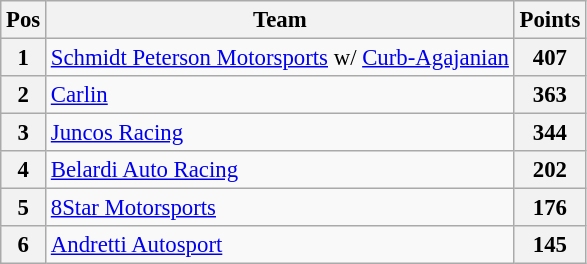<table class="wikitable" style="font-size: 95%;">
<tr>
<th>Pos</th>
<th>Team</th>
<th>Points</th>
</tr>
<tr>
<th>1</th>
<td> <a href='#'>Schmidt Peterson Motorsports</a> w/ <a href='#'>Curb-Agajanian</a></td>
<th>407</th>
</tr>
<tr>
<th>2</th>
<td> <a href='#'>Carlin</a></td>
<th>363</th>
</tr>
<tr>
<th>3</th>
<td> <a href='#'>Juncos Racing</a></td>
<th>344</th>
</tr>
<tr>
<th>4</th>
<td> <a href='#'>Belardi Auto Racing</a></td>
<th>202</th>
</tr>
<tr>
<th>5</th>
<td> <a href='#'>8Star Motorsports</a></td>
<th>176</th>
</tr>
<tr>
<th>6</th>
<td> <a href='#'>Andretti Autosport</a></td>
<th>145</th>
</tr>
</table>
